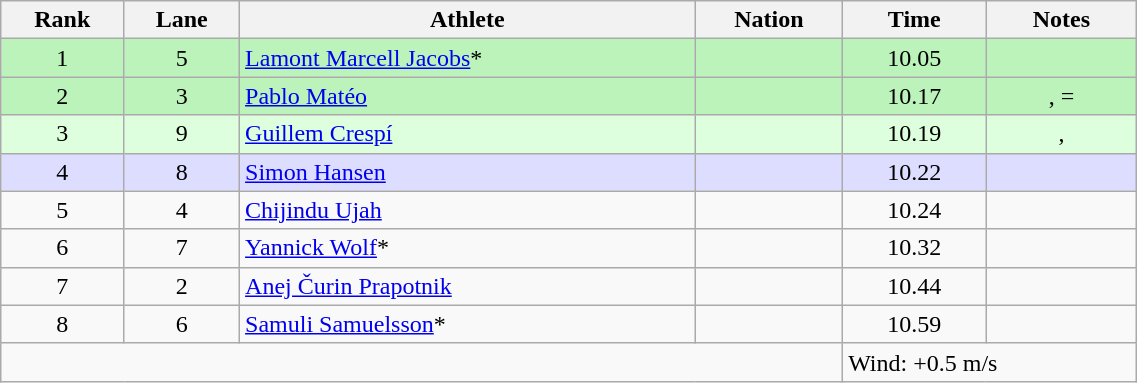<table class="wikitable sortable" style="text-align:center;width: 60%;">
<tr>
<th scope="col">Rank</th>
<th scope="col">Lane</th>
<th scope="col">Athlete</th>
<th scope="col">Nation</th>
<th scope="col">Time</th>
<th scope="col">Notes</th>
</tr>
<tr bgcolor=bbf3bb>
<td>1</td>
<td>5</td>
<td align=left><a href='#'>Lamont Marcell Jacobs</a>*</td>
<td align=left></td>
<td>10.05</td>
<td></td>
</tr>
<tr bgcolor=bbf3bb>
<td>2</td>
<td>3</td>
<td align=left><a href='#'>Pablo Matéo</a></td>
<td align=left></td>
<td>10.17</td>
<td>, =</td>
</tr>
<tr bgcolor=ddffdd>
<td>3</td>
<td>9</td>
<td align=left><a href='#'>Guillem Crespí</a></td>
<td align=left></td>
<td>10.19</td>
<td>, </td>
</tr>
<tr bgcolor=ddddff>
<td>4</td>
<td>8</td>
<td align=left><a href='#'>Simon Hansen</a></td>
<td align=left></td>
<td>10.22</td>
<td></td>
</tr>
<tr>
<td>5</td>
<td>4</td>
<td align=left><a href='#'>Chijindu Ujah</a></td>
<td align=left></td>
<td>10.24</td>
<td></td>
</tr>
<tr>
<td>6</td>
<td>7</td>
<td align=left><a href='#'>Yannick Wolf</a>*</td>
<td align=left></td>
<td>10.32</td>
<td></td>
</tr>
<tr>
<td>7</td>
<td>2</td>
<td align=left><a href='#'>Anej Čurin Prapotnik</a></td>
<td align=left></td>
<td>10.44</td>
<td></td>
</tr>
<tr>
<td>8</td>
<td>6</td>
<td align=left><a href='#'>Samuli Samuelsson</a>*</td>
<td align=left></td>
<td>10.59</td>
<td></td>
</tr>
<tr class="sortbottom">
<td colspan="4"></td>
<td colspan="2" style="text-align:left;">Wind: +0.5 m/s</td>
</tr>
</table>
